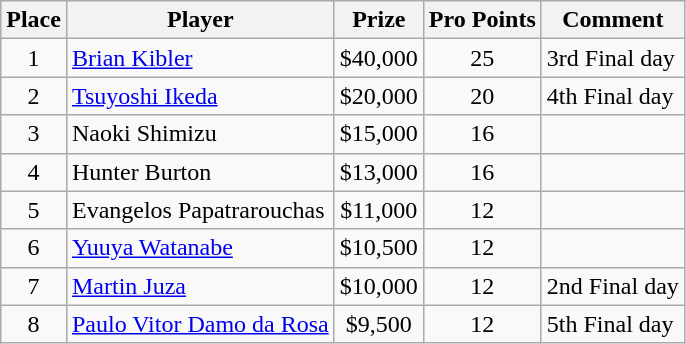<table class="wikitable">
<tr>
<th>Place</th>
<th>Player</th>
<th>Prize</th>
<th>Pro Points</th>
<th>Comment</th>
</tr>
<tr>
<td align=center>1</td>
<td> <a href='#'>Brian Kibler</a></td>
<td align=center>$40,000</td>
<td align=center>25</td>
<td>3rd Final day</td>
</tr>
<tr>
<td align=center>2</td>
<td> <a href='#'>Tsuyoshi Ikeda</a></td>
<td align=center>$20,000</td>
<td align=center>20</td>
<td>4th Final day</td>
</tr>
<tr>
<td align=center>3</td>
<td> Naoki Shimizu</td>
<td align=center>$15,000</td>
<td align=center>16</td>
<td></td>
</tr>
<tr>
<td align=center>4</td>
<td> Hunter Burton</td>
<td align=center>$13,000</td>
<td align=center>16</td>
<td></td>
</tr>
<tr>
<td align=center>5</td>
<td> Evangelos Papatrarouchas</td>
<td align=center>$11,000</td>
<td align=center>12</td>
<td></td>
</tr>
<tr>
<td align=center>6</td>
<td> <a href='#'>Yuuya Watanabe</a></td>
<td align=center>$10,500</td>
<td align=center>12</td>
<td></td>
</tr>
<tr>
<td align=center>7</td>
<td> <a href='#'>Martin Juza</a></td>
<td align=center>$10,000</td>
<td align=center>12</td>
<td>2nd Final day</td>
</tr>
<tr>
<td align=center>8</td>
<td> <a href='#'>Paulo Vitor Damo da Rosa</a></td>
<td align=center>$9,500</td>
<td align=center>12</td>
<td>5th Final day</td>
</tr>
</table>
